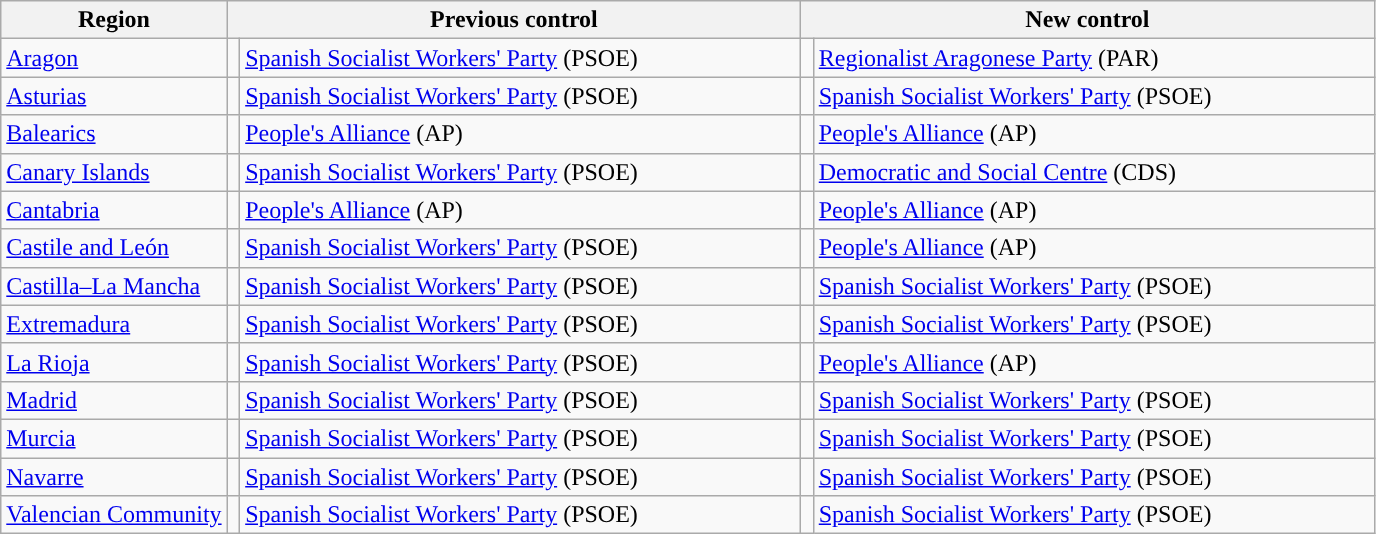<table class="wikitable">
<tr>
<th>Region</th>
<th colspan="2" style="width:375px;">Previous control</th>
<th colspan="2" style="width:375px;">New control</th>
</tr>
<tr>
<td><a href='#'>Aragon</a></td>
<td width="1" style="color:inherit;background:"></td>
<td><a href='#'>Spanish Socialist Workers' Party</a> (PSOE)</td>
<td width="1" style="color:inherit;background:"></td>
<td><a href='#'>Regionalist Aragonese Party</a> (PAR)</td>
</tr>
<tr>
<td><a href='#'>Asturias</a></td>
<td style="color:inherit;background:"></td>
<td><a href='#'>Spanish Socialist Workers' Party</a> (PSOE)</td>
<td style="color:inherit;background:"></td>
<td><a href='#'>Spanish Socialist Workers' Party</a> (PSOE)</td>
</tr>
<tr>
<td><a href='#'>Balearics</a></td>
<td style="color:inherit;background:"></td>
<td><a href='#'>People's Alliance</a> (AP)</td>
<td style="color:inherit;background:"></td>
<td><a href='#'>People's Alliance</a> (AP)</td>
</tr>
<tr>
<td><a href='#'>Canary Islands</a></td>
<td style="color:inherit;background:"></td>
<td><a href='#'>Spanish Socialist Workers' Party</a> (PSOE)</td>
<td style="color:inherit;background:"></td>
<td><a href='#'>Democratic and Social Centre</a> (CDS)</td>
</tr>
<tr>
<td><a href='#'>Cantabria</a></td>
<td style="color:inherit;background:"></td>
<td><a href='#'>People's Alliance</a> (AP)</td>
<td style="color:inherit;background:"></td>
<td><a href='#'>People's Alliance</a> (AP) </td>
</tr>
<tr>
<td><a href='#'>Castile and León</a></td>
<td style="color:inherit;background:"></td>
<td><a href='#'>Spanish Socialist Workers' Party</a> (PSOE)</td>
<td style="color:inherit;background:"></td>
<td><a href='#'>People's Alliance</a> (AP)</td>
</tr>
<tr>
<td><a href='#'>Castilla–La Mancha</a></td>
<td style="color:inherit;background:"></td>
<td><a href='#'>Spanish Socialist Workers' Party</a> (PSOE)</td>
<td style="color:inherit;background:"></td>
<td><a href='#'>Spanish Socialist Workers' Party</a> (PSOE)</td>
</tr>
<tr>
<td><a href='#'>Extremadura</a></td>
<td style="color:inherit;background:"></td>
<td><a href='#'>Spanish Socialist Workers' Party</a> (PSOE)</td>
<td style="color:inherit;background:"></td>
<td><a href='#'>Spanish Socialist Workers' Party</a> (PSOE)</td>
</tr>
<tr>
<td><a href='#'>La Rioja</a></td>
<td style="color:inherit;background:"></td>
<td><a href='#'>Spanish Socialist Workers' Party</a> (PSOE)</td>
<td style="color:inherit;background:"></td>
<td><a href='#'>People's Alliance</a> (AP) </td>
</tr>
<tr>
<td><a href='#'>Madrid</a></td>
<td style="color:inherit;background:"></td>
<td><a href='#'>Spanish Socialist Workers' Party</a> (PSOE)</td>
<td style="color:inherit;background:"></td>
<td><a href='#'>Spanish Socialist Workers' Party</a> (PSOE)</td>
</tr>
<tr>
<td><a href='#'>Murcia</a></td>
<td style="color:inherit;background:"></td>
<td><a href='#'>Spanish Socialist Workers' Party</a> (PSOE)</td>
<td style="color:inherit;background:"></td>
<td><a href='#'>Spanish Socialist Workers' Party</a> (PSOE)</td>
</tr>
<tr>
<td><a href='#'>Navarre</a></td>
<td style="color:inherit;background:"></td>
<td><a href='#'>Spanish Socialist Workers' Party</a> (PSOE)</td>
<td style="color:inherit;background:"></td>
<td><a href='#'>Spanish Socialist Workers' Party</a> (PSOE)</td>
</tr>
<tr>
<td><a href='#'>Valencian Community</a></td>
<td style="color:inherit;background:"></td>
<td><a href='#'>Spanish Socialist Workers' Party</a> (PSOE)</td>
<td style="color:inherit;background:"></td>
<td><a href='#'>Spanish Socialist Workers' Party</a> (PSOE)</td>
</tr>
</table>
